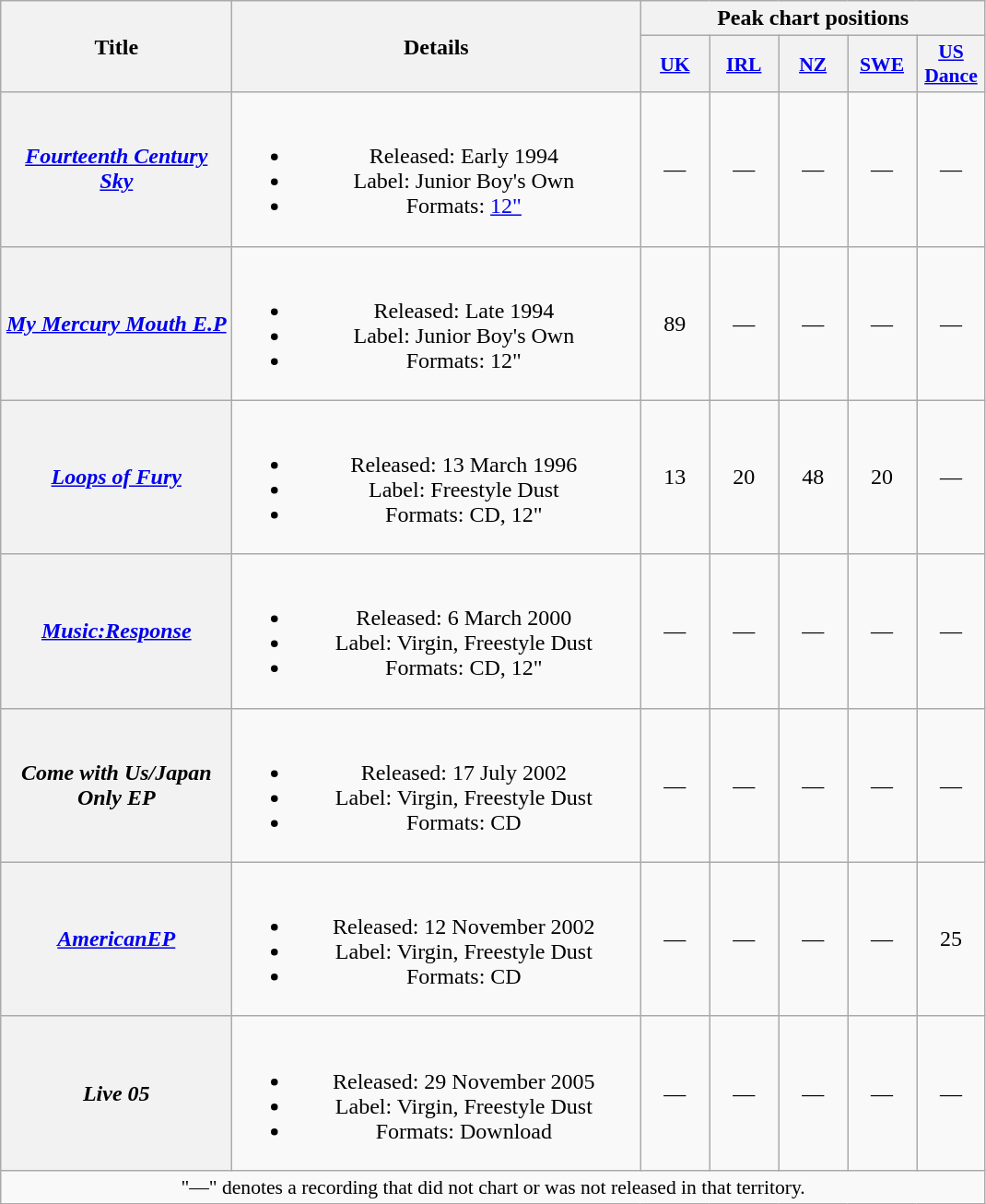<table class="wikitable plainrowheaders" style="text-align:center;">
<tr>
<th scope="col" rowspan="2" style="width:10em;">Title</th>
<th scope="col" rowspan="2" style="width:18em;">Details</th>
<th scope="col" colspan="10">Peak chart positions</th>
</tr>
<tr>
<th scope="col" style="width:3em;font-size:90%;"><a href='#'>UK</a><br></th>
<th scope="col" style="width:3em;font-size:90%;"><a href='#'>IRL</a><br></th>
<th scope="col" style="width:3em;font-size:90%;"><a href='#'>NZ</a><br></th>
<th scope="col" style="width:3em;font-size:90%;"><a href='#'>SWE</a><br></th>
<th scope="col" style="width:3em;font-size:90%;"><a href='#'>US<br>Dance</a><br></th>
</tr>
<tr>
<th scope="row"><em><a href='#'>Fourteenth Century Sky</a></em></th>
<td><br><ul><li>Released: Early 1994</li><li>Label: Junior Boy's Own</li><li>Formats: <a href='#'>12"</a></li></ul></td>
<td>—</td>
<td>—</td>
<td>—</td>
<td>—</td>
<td>—</td>
</tr>
<tr>
<th scope="row"><em><a href='#'>My Mercury Mouth E.P</a></em></th>
<td><br><ul><li>Released: Late 1994</li><li>Label: Junior Boy's Own</li><li>Formats: 12"</li></ul></td>
<td>89</td>
<td>—</td>
<td>—</td>
<td>—</td>
<td>—</td>
</tr>
<tr>
<th scope="row"><em><a href='#'>Loops of Fury</a></em></th>
<td><br><ul><li>Released: 13 March 1996</li><li>Label: Freestyle Dust</li><li>Formats: CD, 12"</li></ul></td>
<td>13</td>
<td>20</td>
<td>48</td>
<td>20</td>
<td>—</td>
</tr>
<tr>
<th scope="row"><em><a href='#'>Music:Response</a></em></th>
<td><br><ul><li>Released: 6 March 2000</li><li>Label: Virgin, Freestyle Dust</li><li>Formats: CD, 12"</li></ul></td>
<td>—</td>
<td>—</td>
<td>—</td>
<td>—</td>
<td>—</td>
</tr>
<tr>
<th scope="row"><em>Come with Us/Japan Only EP</em></th>
<td><br><ul><li>Released: 17 July 2002</li><li>Label: Virgin, Freestyle Dust</li><li>Formats: CD</li></ul></td>
<td>—</td>
<td>—</td>
<td>—</td>
<td>—</td>
<td>—</td>
</tr>
<tr>
<th scope="row"><em><a href='#'>AmericanEP</a></em></th>
<td><br><ul><li>Released: 12 November 2002</li><li>Label: Virgin, Freestyle Dust</li><li>Formats: CD</li></ul></td>
<td>—</td>
<td>—</td>
<td>—</td>
<td>—</td>
<td>25</td>
</tr>
<tr>
<th scope="row"><em>Live 05</em></th>
<td><br><ul><li>Released: 29 November 2005</li><li>Label: Virgin, Freestyle Dust</li><li>Formats: Download</li></ul></td>
<td>—</td>
<td>—</td>
<td>—</td>
<td>—</td>
<td>—</td>
</tr>
<tr>
<td colspan="8" style="font-size:90%">"—" denotes a recording that did not chart or was not released in that territory.</td>
</tr>
</table>
